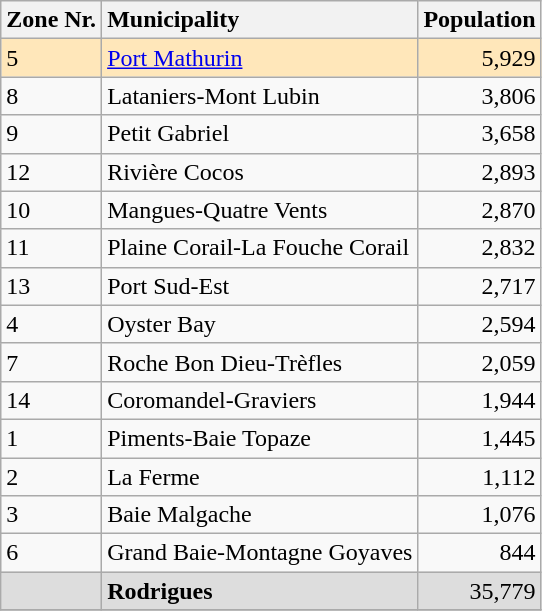<table class="wikitable sortable">
<tr>
<th>Zone Nr.</th>
<th style="text-align:left;">Municipality</th>
<th>Population</th>
</tr>
<tr style="background:#ffe7ba;">
<td>5</td>
<td><a href='#'>Port Mathurin</a></td>
<td style="text-align:right;">5,929</td>
</tr>
<tr>
<td>8</td>
<td>Lataniers-Mont Lubin</td>
<td style="text-align:right;">3,806</td>
</tr>
<tr>
<td>9</td>
<td>Petit Gabriel</td>
<td style="text-align:right;">3,658</td>
</tr>
<tr>
<td>12</td>
<td>Rivière Cocos</td>
<td style="text-align:right;">2,893</td>
</tr>
<tr>
<td>10</td>
<td>Mangues-Quatre Vents</td>
<td style="text-align:right;">2,870</td>
</tr>
<tr>
<td>11</td>
<td>Plaine Corail-La Fouche Corail</td>
<td style="text-align:right;">2,832</td>
</tr>
<tr>
<td>13</td>
<td>Port Sud-Est</td>
<td style="text-align:right;">2,717</td>
</tr>
<tr>
<td>4</td>
<td>Oyster Bay</td>
<td style="text-align:right;">2,594</td>
</tr>
<tr>
<td>7</td>
<td>Roche Bon Dieu-Trèfles</td>
<td style="text-align:right;">2,059</td>
</tr>
<tr>
<td>14</td>
<td>Coromandel-Graviers</td>
<td style="text-align:right;">1,944</td>
</tr>
<tr>
<td>1</td>
<td>Piments-Baie Topaze</td>
<td style="text-align:right;">1,445</td>
</tr>
<tr>
<td>2</td>
<td>La Ferme</td>
<td style="text-align:right;">1,112</td>
</tr>
<tr>
<td>3</td>
<td>Baie Malgache</td>
<td style="text-align:right;">1,076</td>
</tr>
<tr>
<td>6</td>
<td>Grand Baie-Montagne Goyaves</td>
<td style="text-align:right;">844</td>
</tr>
<tr style="background:#ddd;"| class="sortbottom">
<td> </td>
<td><strong>Rodrigues</strong></td>
<td style="text-align:right;">35,779</td>
</tr>
<tr>
</tr>
</table>
